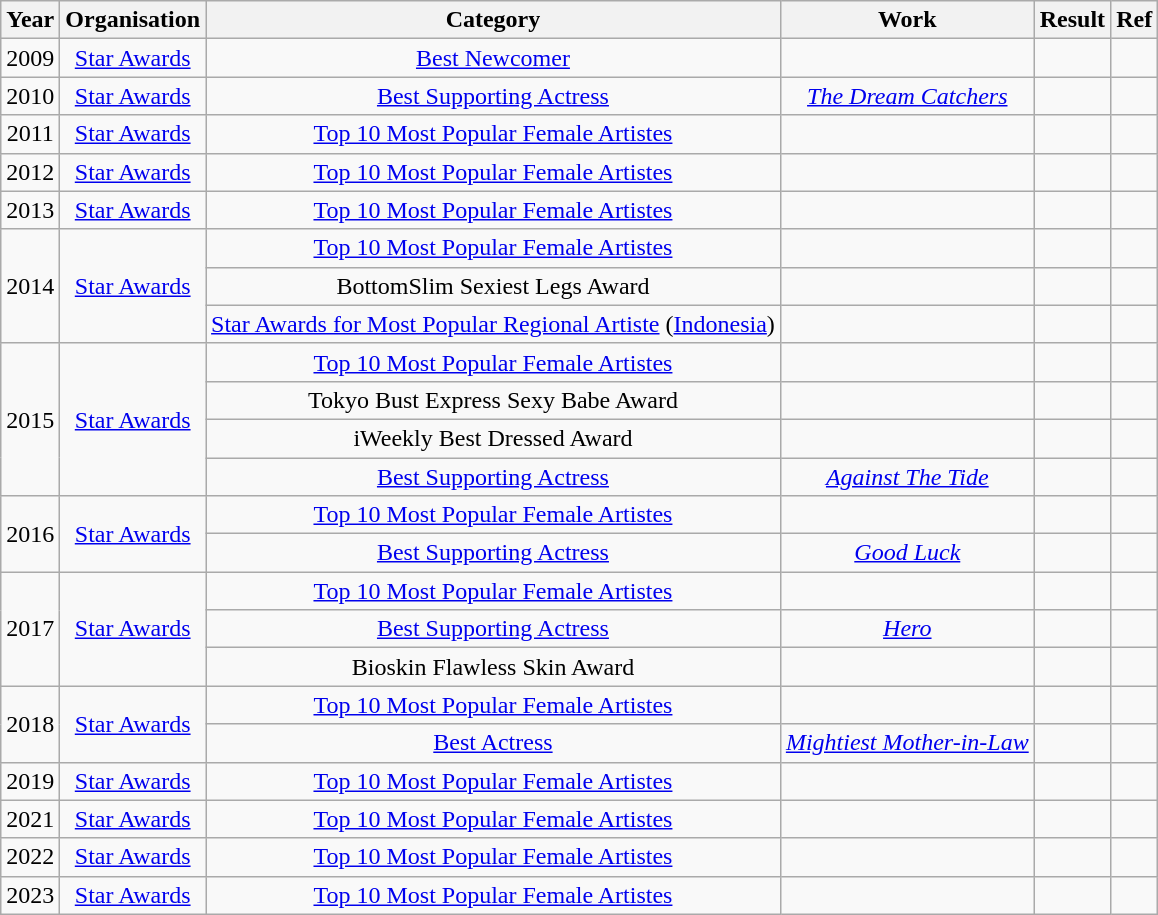<table class="wikitable sortable" style="text-align: center;">
<tr>
<th>Year</th>
<th>Organisation</th>
<th>Category</th>
<th>Work</th>
<th>Result</th>
<th class="unsortable">Ref</th>
</tr>
<tr>
<td>2009</td>
<td><a href='#'>Star Awards</a></td>
<td><a href='#'>Best Newcomer</a></td>
<td></td>
<td></td>
<td></td>
</tr>
<tr>
<td>2010</td>
<td><a href='#'>Star Awards</a></td>
<td><a href='#'>Best Supporting Actress</a></td>
<td><em><a href='#'>The Dream Catchers</a></em> </td>
<td></td>
<td></td>
</tr>
<tr>
<td>2011</td>
<td><a href='#'>Star Awards</a></td>
<td><a href='#'>Top 10 Most Popular Female Artistes</a></td>
<td></td>
<td></td>
<td></td>
</tr>
<tr>
<td>2012</td>
<td><a href='#'>Star Awards</a></td>
<td><a href='#'>Top 10 Most Popular Female Artistes</a></td>
<td></td>
<td></td>
<td></td>
</tr>
<tr>
<td>2013</td>
<td><a href='#'>Star Awards</a></td>
<td><a href='#'>Top 10 Most Popular Female Artistes</a></td>
<td></td>
<td></td>
<td></td>
</tr>
<tr>
<td rowspan="3">2014</td>
<td rowspan="3"><a href='#'>Star Awards</a></td>
<td><a href='#'>Top 10 Most Popular Female Artistes</a></td>
<td></td>
<td></td>
<td></td>
</tr>
<tr>
<td>BottomSlim Sexiest Legs Award</td>
<td></td>
<td></td>
<td></td>
</tr>
<tr>
<td><a href='#'>Star Awards for Most Popular Regional Artiste</a> (<a href='#'>Indonesia</a>)</td>
<td></td>
<td></td>
<td></td>
</tr>
<tr>
<td rowspan="4">2015</td>
<td rowspan="4"><a href='#'>Star Awards</a></td>
<td><a href='#'>Top 10 Most Popular Female Artistes</a></td>
<td></td>
<td></td>
<td></td>
</tr>
<tr>
<td>Tokyo Bust Express Sexy Babe Award</td>
<td></td>
<td></td>
<td></td>
</tr>
<tr>
<td>iWeekly Best Dressed Award</td>
<td></td>
<td></td>
<td></td>
</tr>
<tr>
<td><a href='#'>Best Supporting Actress</a></td>
<td><em><a href='#'>Against The Tide</a></em> </td>
<td></td>
<td></td>
</tr>
<tr>
<td rowspan="2">2016</td>
<td rowspan="2"><a href='#'>Star Awards</a></td>
<td><a href='#'>Top 10 Most Popular Female Artistes</a></td>
<td></td>
<td></td>
<td></td>
</tr>
<tr>
<td><a href='#'>Best Supporting Actress</a></td>
<td><em><a href='#'>Good Luck</a></em> </td>
<td></td>
<td></td>
</tr>
<tr>
<td rowspan="3">2017</td>
<td rowspan="3"><a href='#'>Star Awards</a></td>
<td><a href='#'>Top 10 Most Popular Female Artistes</a></td>
<td></td>
<td></td>
<td></td>
</tr>
<tr>
<td><a href='#'>Best Supporting Actress</a></td>
<td><em><a href='#'>Hero</a></em> </td>
<td></td>
<td></td>
</tr>
<tr>
<td>Bioskin Flawless Skin Award</td>
<td></td>
<td></td>
<td></td>
</tr>
<tr>
<td rowspan="2">2018</td>
<td rowspan="2"><a href='#'>Star Awards</a></td>
<td><a href='#'>Top 10 Most Popular Female Artistes</a></td>
<td></td>
<td></td>
<td></td>
</tr>
<tr>
<td><a href='#'>Best Actress</a></td>
<td><em><a href='#'>Mightiest Mother-in-Law</a></em> </td>
<td></td>
<td></td>
</tr>
<tr>
<td>2019</td>
<td><a href='#'>Star Awards</a></td>
<td><a href='#'>Top 10 Most Popular Female Artistes</a></td>
<td></td>
<td></td>
<td></td>
</tr>
<tr>
<td>2021</td>
<td><a href='#'>Star Awards</a></td>
<td><a href='#'>Top 10 Most Popular Female Artistes</a></td>
<td></td>
<td></td>
<td></td>
</tr>
<tr>
<td>2022</td>
<td><a href='#'>Star Awards</a></td>
<td><a href='#'>Top 10 Most Popular Female Artistes</a></td>
<td></td>
<td></td>
<td></td>
</tr>
<tr>
<td>2023</td>
<td><a href='#'>Star Awards</a></td>
<td><a href='#'>Top 10 Most Popular Female Artistes</a></td>
<td></td>
<td></td>
<td></td>
</tr>
</table>
